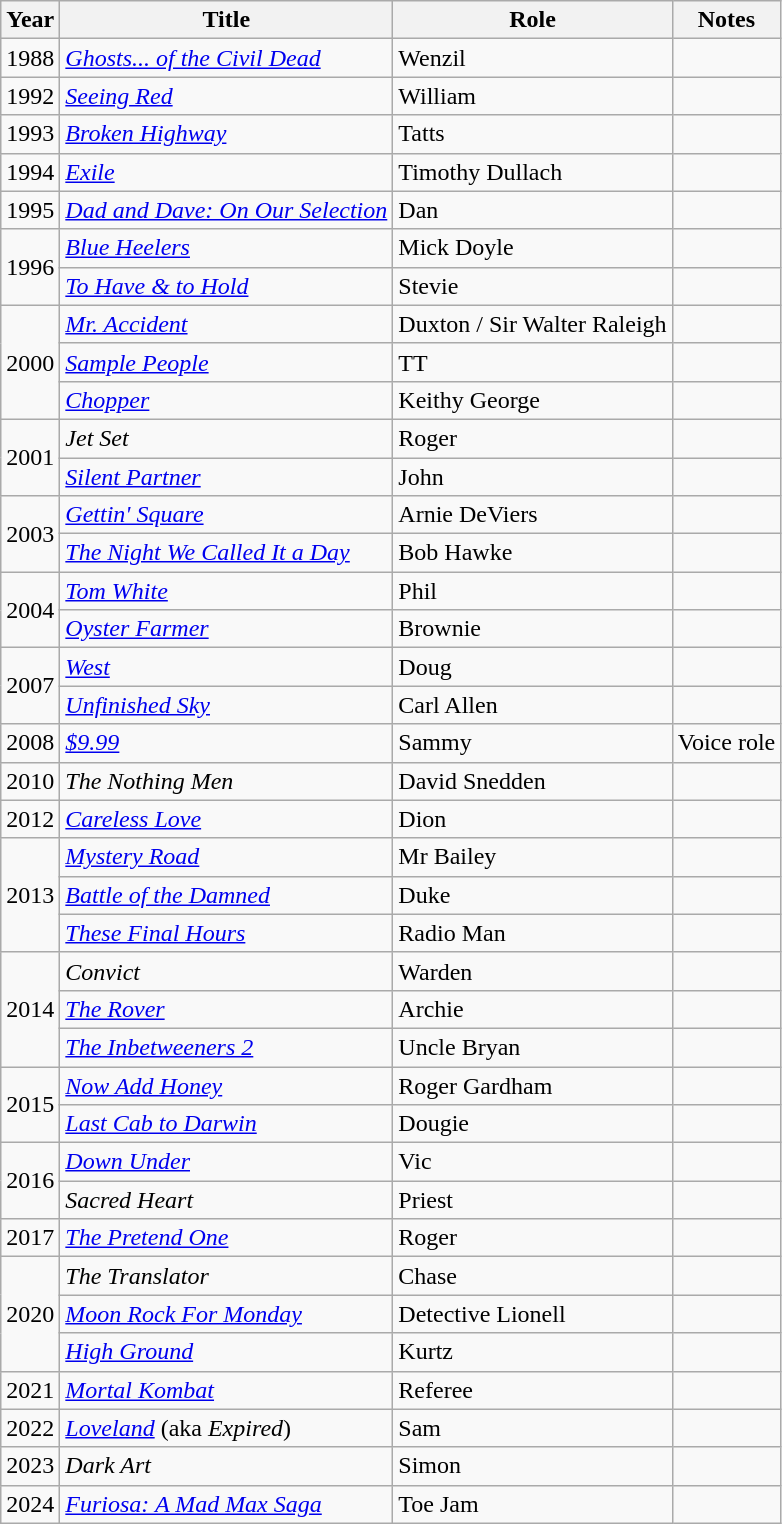<table class="wikitable">
<tr>
<th>Year</th>
<th>Title</th>
<th>Role</th>
<th>Notes</th>
</tr>
<tr>
<td>1988</td>
<td><em><a href='#'>Ghosts... of the Civil Dead</a></em></td>
<td>Wenzil</td>
<td></td>
</tr>
<tr>
<td>1992</td>
<td><em><a href='#'>Seeing Red</a></em></td>
<td>William</td>
<td></td>
</tr>
<tr>
<td>1993</td>
<td><em><a href='#'>Broken Highway</a></em></td>
<td>Tatts</td>
<td></td>
</tr>
<tr>
<td>1994</td>
<td><em><a href='#'>Exile</a></em></td>
<td>Timothy Dullach</td>
<td></td>
</tr>
<tr>
<td>1995</td>
<td><em><a href='#'>Dad and Dave: On Our Selection</a></em></td>
<td>Dan</td>
<td></td>
</tr>
<tr>
<td rowspan="2">1996</td>
<td><em><a href='#'>Blue Heelers</a></em></td>
<td>Mick Doyle</td>
<td></td>
</tr>
<tr>
<td><em><a href='#'>To Have & to Hold</a></em></td>
<td>Stevie</td>
<td></td>
</tr>
<tr>
<td rowspan="3">2000</td>
<td><em><a href='#'>Mr. Accident</a></em></td>
<td>Duxton / Sir Walter Raleigh</td>
<td></td>
</tr>
<tr>
<td><em><a href='#'>Sample People</a></em></td>
<td>TT</td>
<td></td>
</tr>
<tr>
<td><em><a href='#'>Chopper</a></em></td>
<td>Keithy George</td>
<td></td>
</tr>
<tr>
<td rowspan="2">2001</td>
<td><em>Jet Set</em></td>
<td>Roger</td>
<td></td>
</tr>
<tr>
<td><em><a href='#'>Silent Partner</a></em></td>
<td>John</td>
<td></td>
</tr>
<tr>
<td rowspan="2">2003</td>
<td><em><a href='#'>Gettin' Square</a></em></td>
<td>Arnie DeViers</td>
<td></td>
</tr>
<tr>
<td><em><a href='#'>The Night We Called It a Day</a></em></td>
<td>Bob Hawke</td>
<td></td>
</tr>
<tr>
<td rowspan="2">2004</td>
<td><em><a href='#'>Tom White</a></em></td>
<td>Phil</td>
<td></td>
</tr>
<tr>
<td><em><a href='#'>Oyster Farmer</a></em></td>
<td>Brownie</td>
<td></td>
</tr>
<tr>
<td rowspan="2">2007</td>
<td><em><a href='#'>West</a></em></td>
<td>Doug</td>
<td></td>
</tr>
<tr>
<td><em><a href='#'>Unfinished Sky</a></em></td>
<td>Carl Allen</td>
<td></td>
</tr>
<tr>
<td>2008</td>
<td><em><a href='#'>$9.99</a></em></td>
<td>Sammy</td>
<td>Voice role</td>
</tr>
<tr>
<td>2010</td>
<td><em>The Nothing Men</em></td>
<td>David Snedden</td>
<td></td>
</tr>
<tr>
<td>2012</td>
<td><em><a href='#'>Careless Love</a></em></td>
<td>Dion</td>
<td></td>
</tr>
<tr>
<td rowspan="3">2013</td>
<td><em><a href='#'>Mystery Road</a></em></td>
<td>Mr Bailey</td>
<td></td>
</tr>
<tr>
<td><em><a href='#'>Battle of the Damned</a></em></td>
<td>Duke</td>
<td></td>
</tr>
<tr>
<td><em><a href='#'>These Final Hours</a></em></td>
<td>Radio Man</td>
<td></td>
</tr>
<tr>
<td rowspan="3">2014</td>
<td><em>Convict</em></td>
<td>Warden</td>
<td></td>
</tr>
<tr>
<td><em><a href='#'>The Rover</a></em></td>
<td>Archie</td>
<td></td>
</tr>
<tr>
<td><em><a href='#'>The Inbetweeners 2</a></em></td>
<td>Uncle Bryan</td>
<td></td>
</tr>
<tr>
<td rowspan="2">2015</td>
<td><em><a href='#'>Now Add Honey</a></em></td>
<td>Roger Gardham</td>
<td></td>
</tr>
<tr>
<td><em><a href='#'>Last Cab to Darwin</a></em></td>
<td>Dougie</td>
<td></td>
</tr>
<tr>
<td rowspan="2">2016</td>
<td><em><a href='#'>Down Under</a></em></td>
<td>Vic</td>
<td></td>
</tr>
<tr>
<td><em>Sacred Heart</em></td>
<td>Priest</td>
<td></td>
</tr>
<tr>
<td>2017</td>
<td><em><a href='#'>The Pretend One</a></em></td>
<td>Roger</td>
<td></td>
</tr>
<tr>
<td rowspan="3">2020</td>
<td><em>The Translator</em></td>
<td>Chase</td>
<td></td>
</tr>
<tr>
<td><em><a href='#'>Moon Rock For Monday</a></em></td>
<td>Detective Lionell</td>
<td></td>
</tr>
<tr>
<td><em><a href='#'>High Ground</a></em></td>
<td>Kurtz</td>
<td></td>
</tr>
<tr>
<td>2021</td>
<td><em><a href='#'>Mortal Kombat</a></em></td>
<td>Referee</td>
<td></td>
</tr>
<tr>
<td>2022</td>
<td><em><a href='#'>Loveland</a></em> (aka <em>Expired</em>)</td>
<td>Sam</td>
<td></td>
</tr>
<tr>
<td>2023</td>
<td><em>Dark Art</em></td>
<td>Simon</td>
<td></td>
</tr>
<tr>
<td>2024</td>
<td><em><a href='#'>Furiosa: A Mad Max Saga</a></em></td>
<td>Toe Jam</td>
<td></td>
</tr>
</table>
